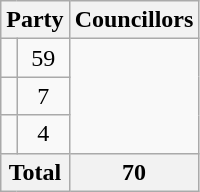<table class="wikitable">
<tr>
<th colspan=2>Party</th>
<th>Councillors</th>
</tr>
<tr>
<td></td>
<td align=center>59</td>
</tr>
<tr>
<td></td>
<td align=center>7</td>
</tr>
<tr>
<td></td>
<td align=center>4</td>
</tr>
<tr>
<th colspan=2>Total</th>
<th>70</th>
</tr>
</table>
